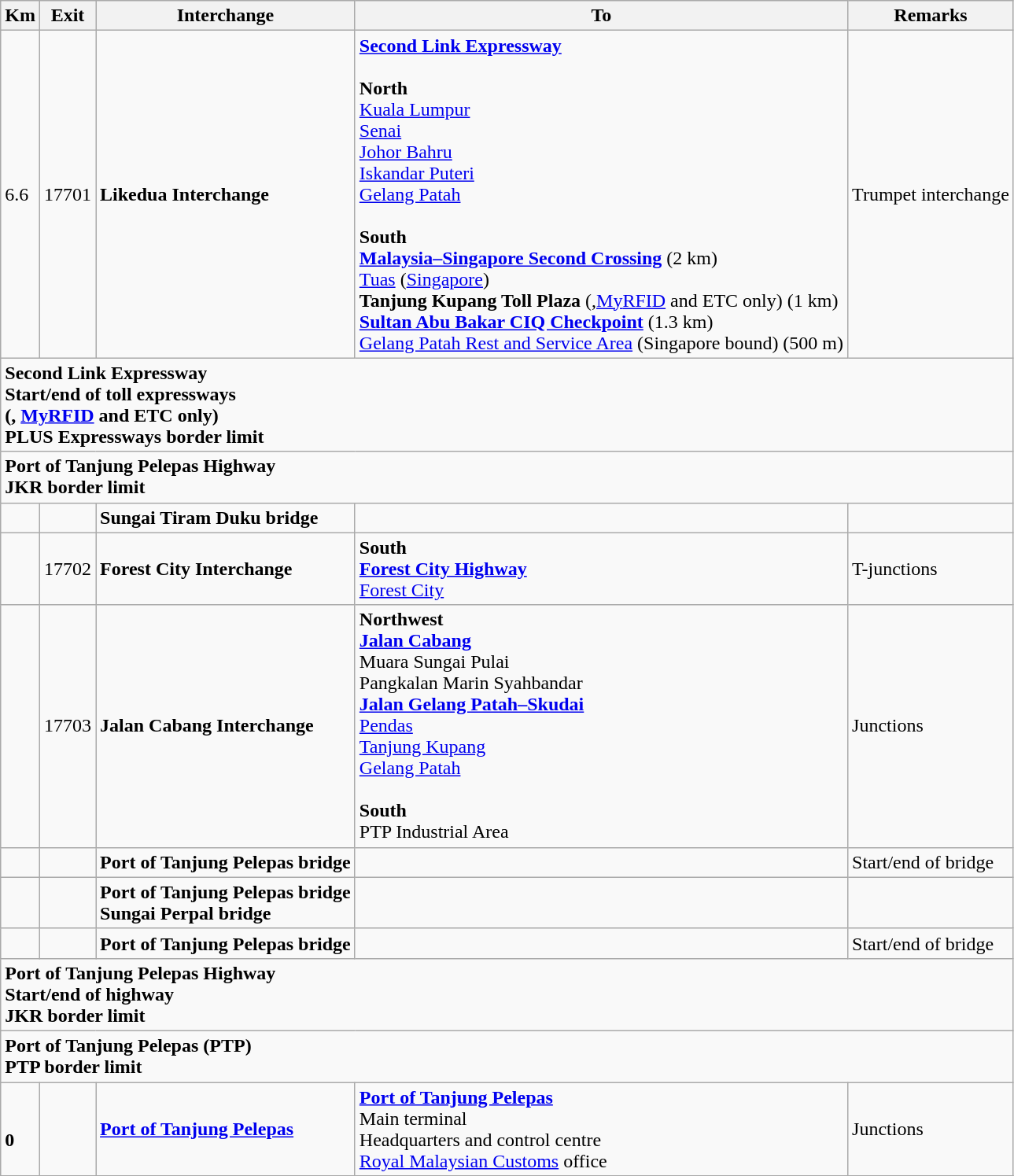<table class="wikitable">
<tr>
<th>Km</th>
<th>Exit</th>
<th>Interchange</th>
<th>To</th>
<th>Remarks</th>
</tr>
<tr>
<td>6.6</td>
<td>17701</td>
<td><strong>Likedua Interchange</strong></td>
<td>  <strong><a href='#'>Second Link Expressway</a></strong><br><br><strong>North</strong><br>  <a href='#'>Kuala Lumpur</a><br> <a href='#'>Senai</a><br> <a href='#'>Johor Bahru</a><br> <a href='#'>Iskandar Puteri</a><br> <a href='#'>Gelang Patah</a><br><br><strong>South</strong><br><strong><a href='#'>Malaysia–Singapore Second Crossing</a></strong> (2 km)<br>  <a href='#'>Tuas</a> (<a href='#'>Singapore</a>)<br> <strong>Tanjung Kupang Toll Plaza</strong> (,<a href='#'><span>My</span><span>RFID</span></a>  and  ETC only) (1 km)<br><strong><a href='#'>Sultan Abu Bakar CIQ Checkpoint</a></strong> (1.3 km)<br> <a href='#'>Gelang Patah Rest and Service Area</a> (Singapore bound) (500 m)</td>
<td>Trumpet interchange</td>
</tr>
<tr>
<td style="width:600px" colspan="6" style="text-align:center; background:green;"><strong><span>  Second Link Expressway<br>Start/end of toll expressways<br>(, <a href='#'><span>My</span><span>RFID</span></a> and  ETC only)<br>PLUS Expressways border limit</span></strong></td>
</tr>
<tr>
<td style="width:600px" colspan="6" style="text-align:center; background:blue;"><strong><span> Port of Tanjung Pelepas Highway<br>JKR border limit</span></strong></td>
</tr>
<tr>
<td></td>
<td></td>
<td><strong>Sungai Tiram Duku bridge</strong></td>
<td></td>
<td></td>
</tr>
<tr>
<td></td>
<td>17702</td>
<td><strong>Forest City Interchange</strong></td>
<td><strong>South</strong><br><strong><a href='#'>Forest City Highway</a></strong><br><a href='#'>Forest City</a></td>
<td>T-junctions</td>
</tr>
<tr>
<td></td>
<td>17703</td>
<td><strong>Jalan Cabang Interchange</strong></td>
<td><strong>Northwest</strong><br> <strong><a href='#'>Jalan Cabang</a></strong><br>Muara Sungai Pulai<br>Pangkalan Marin Syahbandar<br> <strong><a href='#'>Jalan Gelang Patah–Skudai</a></strong><br><a href='#'>Pendas</a><br><a href='#'>Tanjung Kupang</a><br><a href='#'>Gelang Patah</a><br><br><strong>South</strong><br>PTP Industrial Area</td>
<td>Junctions</td>
</tr>
<tr>
<td></td>
<td></td>
<td><strong>Port of Tanjung Pelepas bridge</strong></td>
<td></td>
<td>Start/end of bridge</td>
</tr>
<tr>
<td></td>
<td></td>
<td><strong>Port of Tanjung Pelepas bridge</strong><br><strong>Sungai Perpal bridge</strong></td>
<td></td>
<td></td>
</tr>
<tr>
<td></td>
<td></td>
<td><strong>Port of Tanjung Pelepas bridge</strong></td>
<td></td>
<td>Start/end of bridge</td>
</tr>
<tr>
<td style="width:600px" colspan="6" style="text-align:center; background:blue;"><strong><span> Port of Tanjung Pelepas Highway<br>Start/end of highway<br>JKR border limit</span></strong></td>
</tr>
<tr>
<td style="width:600px" colspan="6" style="text-align:center; background:white;"><strong><span>Port of Tanjung Pelepas (PTP) <br>PTP border limit</span></strong></td>
</tr>
<tr>
<td><br><strong>0</strong></td>
<td></td>
<td><strong><a href='#'>Port of Tanjung Pelepas</a></strong> </td>
<td><strong><a href='#'>Port of Tanjung Pelepas</a></strong> <br>Main terminal<br>Headquarters and control centre<br><a href='#'>Royal Malaysian Customs</a> office</td>
<td>Junctions</td>
</tr>
<tr>
</tr>
</table>
